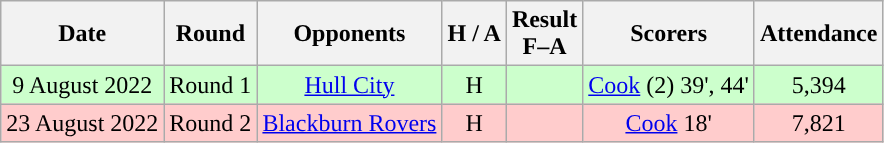<table class="wikitable" style="text-align:center">
<tr>
<th>Date</th>
<th>Round</th>
<th>Opponents</th>
<th>H / A</th>
<th>Result<br>F–A</th>
<th>Scorers</th>
<th>Attendance</th>
</tr>
<tr bgcolor="#ccffcc">
<td>9 August 2022</td>
<td>Round 1</td>
<td><a href='#'>Hull City</a></td>
<td>H</td>
<td></td>
<td><a href='#'>Cook</a> (2) 39', 44'</td>
<td>5,394</td>
</tr>
<tr bgcolor="#ffcccc">
<td>23 August 2022</td>
<td>Round 2</td>
<td><a href='#'>Blackburn Rovers</a></td>
<td>H</td>
<td></td>
<td><a href='#'>Cook</a> 18'</td>
<td>7,821</td>
</tr>
</table>
